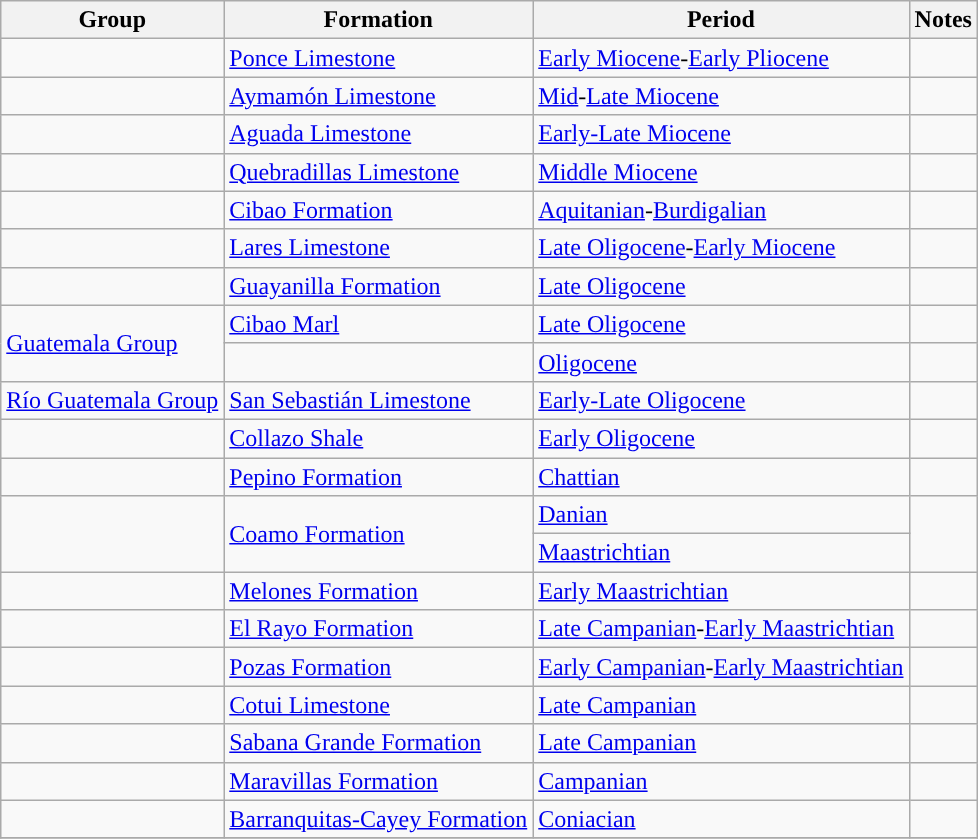<table class="wikitable sortable">
<tr>
<th>Group</th>
<th>Formation</th>
<th>Period</th>
<th class="unsortable">Notes</th>
</tr>
<tr>
<td></td>
<td><a href='#'>Ponce Limestone</a></td>
<td style="background-color: "><a href='#'>Early Miocene</a>-<a href='#'>Early Pliocene</a></td>
<td align=center></td>
</tr>
<tr>
<td></td>
<td><a href='#'>Aymamón Limestone</a></td>
<td style="background-color: "><a href='#'>Mid</a>-<a href='#'>Late Miocene</a></td>
<td align=center></td>
</tr>
<tr>
<td></td>
<td><a href='#'>Aguada Limestone</a></td>
<td style="background-color: "><a href='#'>Early-Late Miocene</a></td>
<td align=center></td>
</tr>
<tr>
<td></td>
<td><a href='#'>Quebradillas Limestone</a></td>
<td style="background-color: "><a href='#'>Middle Miocene</a></td>
<td align=center></td>
</tr>
<tr>
<td></td>
<td><a href='#'>Cibao Formation</a></td>
<td style="background-color: "><a href='#'>Aquitanian</a>-<a href='#'>Burdigalian</a></td>
<td align=center></td>
</tr>
<tr>
<td></td>
<td><a href='#'>Lares Limestone</a></td>
<td style="background-color: "><a href='#'>Late Oligocene</a>-<a href='#'>Early Miocene</a></td>
<td align=center></td>
</tr>
<tr>
<td></td>
<td><a href='#'>Guayanilla Formation</a></td>
<td style="background-color: "><a href='#'>Late Oligocene</a></td>
<td align=center></td>
</tr>
<tr>
<td rowspan=2><a href='#'>Guatemala Group</a></td>
<td><a href='#'>Cibao Marl</a></td>
<td style="background-color: "><a href='#'>Late Oligocene</a></td>
<td align=center></td>
</tr>
<tr>
<td></td>
<td style="background-color: "><a href='#'>Oligocene</a></td>
<td align=center></td>
</tr>
<tr>
<td><a href='#'>Río Guatemala Group</a></td>
<td><a href='#'>San Sebastián Limestone</a></td>
<td style="background-color: "><a href='#'>Early-Late Oligocene</a></td>
<td align=center></td>
</tr>
<tr>
<td></td>
<td><a href='#'>Collazo Shale</a></td>
<td style="background-color: "><a href='#'>Early Oligocene</a></td>
<td align=center></td>
</tr>
<tr>
<td></td>
<td><a href='#'>Pepino Formation</a></td>
<td style="background-color: "><a href='#'>Chattian</a></td>
<td align=center></td>
</tr>
<tr>
<td rowspan=2></td>
<td rowspan=2><a href='#'>Coamo Formation</a></td>
<td style="background-color: "><a href='#'>Danian</a></td>
<td align=center rowspan=2></td>
</tr>
<tr>
<td style="background-color: "><a href='#'>Maastrichtian</a></td>
</tr>
<tr>
<td></td>
<td><a href='#'>Melones Formation</a></td>
<td style="background-color: "><a href='#'>Early Maastrichtian</a></td>
<td align=center></td>
</tr>
<tr>
<td></td>
<td><a href='#'>El Rayo Formation</a></td>
<td style="background-color: "><a href='#'>Late Campanian</a>-<a href='#'>Early Maastrichtian</a></td>
<td align=center></td>
</tr>
<tr>
<td></td>
<td><a href='#'>Pozas Formation</a></td>
<td style="background-color: "><a href='#'>Early Campanian</a>-<a href='#'>Early Maastrichtian</a></td>
<td align=center></td>
</tr>
<tr>
<td></td>
<td><a href='#'>Cotui Limestone</a></td>
<td style="background-color: "><a href='#'>Late Campanian</a></td>
<td align=center></td>
</tr>
<tr>
<td></td>
<td><a href='#'>Sabana Grande Formation</a></td>
<td style="background-color: "><a href='#'>Late Campanian</a></td>
<td align=center></td>
</tr>
<tr>
<td></td>
<td><a href='#'>Maravillas Formation</a></td>
<td style="background-color: "><a href='#'>Campanian</a></td>
<td align=center></td>
</tr>
<tr>
<td></td>
<td><a href='#'>Barranquitas-Cayey Formation</a></td>
<td style="background-color: "><a href='#'>Coniacian</a></td>
<td align=center></td>
</tr>
<tr>
</tr>
</table>
